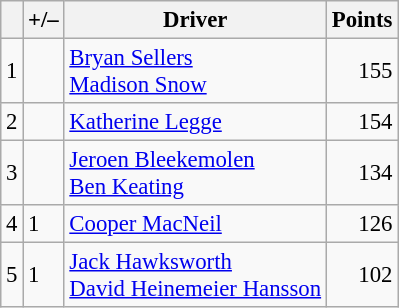<table class="wikitable" style="font-size: 95%;">
<tr>
<th scope="col"></th>
<th scope="col">+/–</th>
<th scope="col">Driver</th>
<th scope="col">Points</th>
</tr>
<tr>
<td align=center>1</td>
<td align="left"></td>
<td> <a href='#'>Bryan Sellers</a><br> <a href='#'>Madison Snow</a></td>
<td align=right>155</td>
</tr>
<tr>
<td align=center>2</td>
<td align="left"></td>
<td> <a href='#'>Katherine Legge</a></td>
<td align=right>154</td>
</tr>
<tr>
<td align=center>3</td>
<td align="left"></td>
<td> <a href='#'>Jeroen Bleekemolen</a><br> <a href='#'>Ben Keating</a></td>
<td align=right>134</td>
</tr>
<tr>
<td align=center>4</td>
<td align="left"> 1</td>
<td> <a href='#'>Cooper MacNeil</a></td>
<td align=right>126</td>
</tr>
<tr>
<td align=center>5</td>
<td align="left"> 1</td>
<td> <a href='#'>Jack Hawksworth</a><br> <a href='#'>David Heinemeier Hansson</a></td>
<td align=right>102</td>
</tr>
</table>
